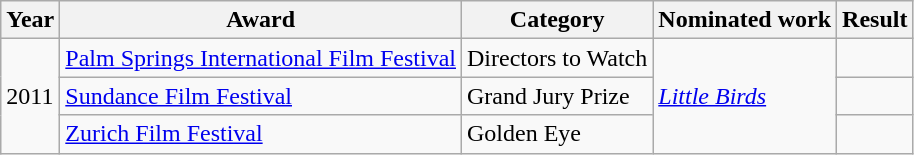<table class="wikitable">
<tr>
<th>Year</th>
<th>Award</th>
<th>Category</th>
<th>Nominated work</th>
<th>Result</th>
</tr>
<tr>
<td rowspan=3>2011</td>
<td><a href='#'>Palm Springs International Film Festival</a></td>
<td>Directors to Watch</td>
<td rowspan=3><em><a href='#'>Little Birds</a></em></td>
<td></td>
</tr>
<tr>
<td><a href='#'>Sundance Film Festival</a></td>
<td>Grand Jury Prize</td>
<td></td>
</tr>
<tr>
<td><a href='#'>Zurich Film Festival</a></td>
<td>Golden Eye</td>
<td></td>
</tr>
</table>
